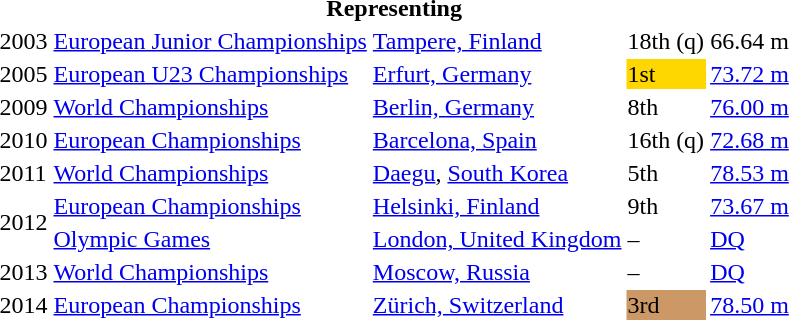<table>
<tr>
<th colspan="5">Representing </th>
</tr>
<tr>
<td>2003</td>
<td><a href='#'>European Junior Championships</a></td>
<td><a href='#'>Tampere, Finland</a></td>
<td>18th (q)</td>
<td>66.64 m</td>
</tr>
<tr>
<td>2005</td>
<td><a href='#'>European U23 Championships</a></td>
<td><a href='#'>Erfurt, Germany</a></td>
<td bgcolor="gold">1st</td>
<td><a href='#'>73.72 m</a></td>
</tr>
<tr>
<td>2009</td>
<td><a href='#'>World Championships</a></td>
<td><a href='#'>Berlin, Germany</a></td>
<td>8th</td>
<td><a href='#'>76.00 m</a></td>
</tr>
<tr>
<td>2010</td>
<td><a href='#'>European Championships</a></td>
<td><a href='#'>Barcelona, Spain</a></td>
<td>16th (q)</td>
<td><a href='#'>72.68 m</a></td>
</tr>
<tr>
<td>2011</td>
<td><a href='#'>World Championships</a></td>
<td><a href='#'>Daegu</a>, <a href='#'>South Korea</a></td>
<td>5th</td>
<td><a href='#'>78.53 m</a></td>
</tr>
<tr>
<td rowspan=2>2012</td>
<td><a href='#'>European Championships</a></td>
<td><a href='#'>Helsinki, Finland</a></td>
<td>9th</td>
<td><a href='#'>73.67 m</a></td>
</tr>
<tr>
<td><a href='#'>Olympic Games</a></td>
<td><a href='#'>London, United Kingdom</a></td>
<td>–</td>
<td><a href='#'>DQ</a></td>
</tr>
<tr>
<td>2013</td>
<td><a href='#'>World Championships</a></td>
<td><a href='#'>Moscow, Russia</a></td>
<td>–</td>
<td><a href='#'>DQ</a></td>
</tr>
<tr>
<td>2014</td>
<td><a href='#'>European Championships</a></td>
<td><a href='#'>Zürich, Switzerland</a></td>
<td style="background:#c96;">3rd</td>
<td><a href='#'>78.50 m</a></td>
</tr>
</table>
